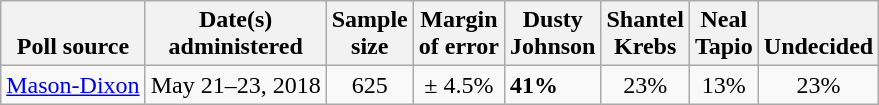<table class="wikitable">
<tr valign= bottom>
<th>Poll source</th>
<th>Date(s)<br>administered</th>
<th>Sample<br>size</th>
<th>Margin<br>of error</th>
<th>Dusty<br>Johnson</th>
<th>Shantel<br>Krebs</th>
<th>Neal<br>Tapio</th>
<th>Undecided</th>
</tr>
<tr>
<td><a href='#'>Mason-Dixon</a></td>
<td align=center>May 21–23, 2018</td>
<td align=center>625</td>
<td align=center>± 4.5%</td>
<td><strong>41%</strong></td>
<td align=center>23%</td>
<td align=center>13%</td>
<td align=center>23%</td>
</tr>
</table>
